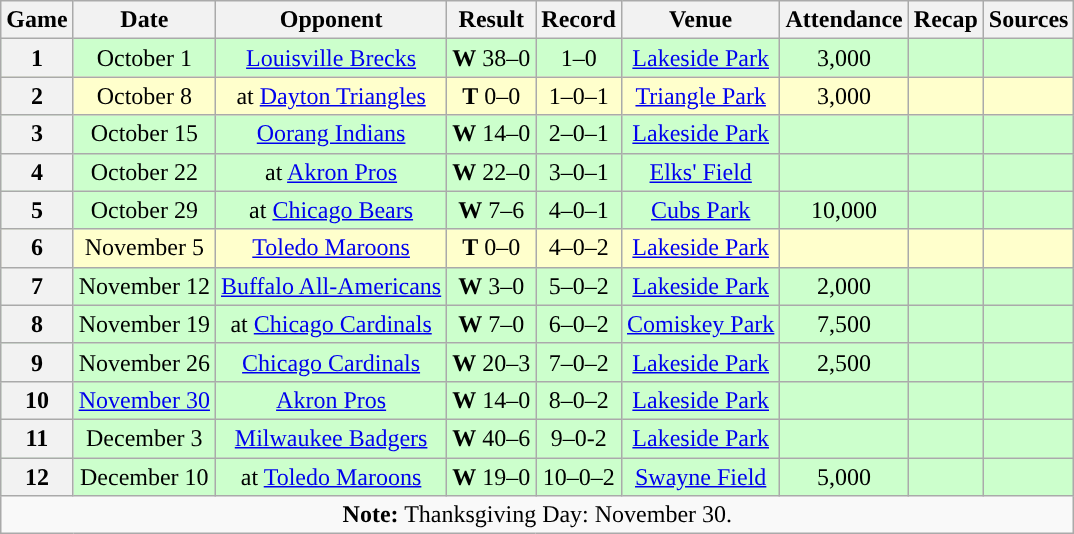<table class="wikitable" style="text-align:center">
<tr>
<th>Game</th>
<th>Date</th>
<th>Opponent</th>
<th>Result</th>
<th>Record</th>
<th>Venue</th>
<th>Attendance</th>
<th>Recap</th>
<th>Sources</th>
</tr>
<tr style="background:#cfc">
<th>1</th>
<td>October 1</td>
<td><a href='#'>Louisville Brecks</a></td>
<td><strong>W</strong> 38–0</td>
<td>1–0</td>
<td><a href='#'>Lakeside Park</a></td>
<td>3,000</td>
<td></td>
<td></td>
</tr>
<tr style="background:#ffc">
<th>2</th>
<td>October 8</td>
<td>at <a href='#'>Dayton Triangles</a></td>
<td><strong>T</strong> 0–0</td>
<td>1–0–1</td>
<td><a href='#'>Triangle Park</a></td>
<td>3,000</td>
<td></td>
<td></td>
</tr>
<tr style="background:#cfc">
<th>3</th>
<td>October 15</td>
<td><a href='#'>Oorang Indians</a></td>
<td><strong>W</strong> 14–0</td>
<td>2–0–1</td>
<td><a href='#'>Lakeside Park</a></td>
<td></td>
<td></td>
<td></td>
</tr>
<tr style="background:#cfc">
<th>4</th>
<td>October 22</td>
<td>at <a href='#'>Akron Pros</a></td>
<td><strong>W</strong> 22–0</td>
<td>3–0–1</td>
<td><a href='#'>Elks' Field</a></td>
<td></td>
<td></td>
<td></td>
</tr>
<tr style="background:#cfc">
<th>5</th>
<td>October 29</td>
<td>at <a href='#'>Chicago Bears</a></td>
<td><strong>W</strong> 7–6</td>
<td>4–0–1</td>
<td><a href='#'>Cubs Park</a></td>
<td>10,000</td>
<td></td>
<td></td>
</tr>
<tr style="background:#ffc">
<th>6</th>
<td>November 5</td>
<td><a href='#'>Toledo Maroons</a></td>
<td><strong>T</strong> 0–0</td>
<td>4–0–2</td>
<td><a href='#'>Lakeside Park</a></td>
<td></td>
<td></td>
<td></td>
</tr>
<tr style="background:#cfc">
<th>7</th>
<td>November 12</td>
<td><a href='#'>Buffalo All-Americans</a></td>
<td><strong>W</strong> 3–0</td>
<td>5–0–2</td>
<td><a href='#'>Lakeside Park</a></td>
<td>2,000</td>
<td></td>
<td></td>
</tr>
<tr style="background:#cfc">
<th>8</th>
<td>November 19</td>
<td>at <a href='#'>Chicago Cardinals</a></td>
<td><strong>W</strong> 7–0</td>
<td>6–0–2</td>
<td><a href='#'>Comiskey Park</a></td>
<td>7,500</td>
<td></td>
<td></td>
</tr>
<tr style="background:#cfc">
<th>9</th>
<td>November 26</td>
<td><a href='#'>Chicago Cardinals</a></td>
<td><strong>W</strong> 20–3</td>
<td>7–0–2</td>
<td><a href='#'>Lakeside Park</a></td>
<td>2,500</td>
<td></td>
<td></td>
</tr>
<tr style="background:#cfc">
<th>10</th>
<td><a href='#'>November 30</a></td>
<td><a href='#'>Akron Pros</a></td>
<td><strong>W</strong> 14–0</td>
<td>8–0–2</td>
<td><a href='#'>Lakeside Park</a></td>
<td></td>
<td></td>
<td></td>
</tr>
<tr style="background:#cfc">
<th>11</th>
<td>December 3</td>
<td><a href='#'>Milwaukee Badgers</a></td>
<td><strong>W</strong> 40–6</td>
<td>9–0-2</td>
<td><a href='#'>Lakeside Park</a></td>
<td></td>
<td></td>
<td></td>
</tr>
<tr style="background:#cfc">
<th>12</th>
<td>December 10</td>
<td>at <a href='#'>Toledo Maroons</a></td>
<td><strong>W</strong> 19–0</td>
<td>10–0–2</td>
<td><a href='#'>Swayne Field</a></td>
<td>5,000</td>
<td></td>
<td></td>
</tr>
<tr>
<td colspan="10"><strong>Note:</strong> Thanksgiving Day: November 30.</td>
</tr>
</table>
